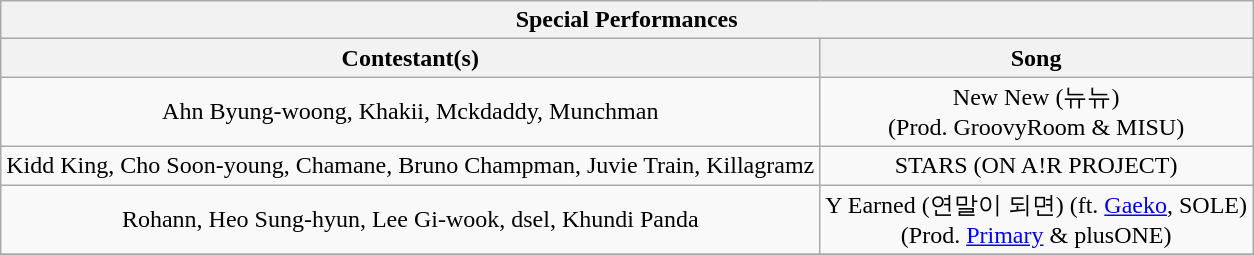<table class="wikitable" style="text-align:center" border="2">
<tr>
<th colspan="7">Special Performances</th>
</tr>
<tr>
<th>Contestant(s)</th>
<th>Song</th>
</tr>
<tr>
<td>Ahn Byung-woong, Khakii, Mckdaddy, Munchman</td>
<td>New New (뉴뉴) <br> (Prod. GroovyRoom & MISU)</td>
</tr>
<tr>
<td>Kidd King, Cho Soon-young, Chamane, Bruno Champman, Juvie Train, Killagramz</td>
<td>STARS (ON A!R PROJECT)</td>
</tr>
<tr>
<td>Rohann, Heo Sung-hyun, Lee Gi-wook, dsel, Khundi Panda</td>
<td>Y Earned (연말이 되면) (ft. <a href='#'>Gaeko</a>, SOLE) <br>(Prod. <a href='#'>Primary</a> & plusONE)</td>
</tr>
<tr>
</tr>
</table>
